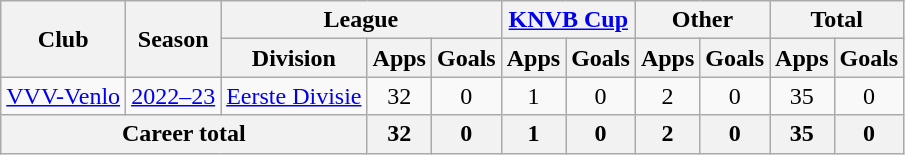<table class="wikitable" style="text-align:center">
<tr>
<th rowspan="2">Club</th>
<th rowspan="2">Season</th>
<th colspan="3">League</th>
<th colspan="2"><a href='#'>KNVB Cup</a></th>
<th colspan="2">Other</th>
<th colspan="2">Total</th>
</tr>
<tr>
<th>Division</th>
<th>Apps</th>
<th>Goals</th>
<th>Apps</th>
<th>Goals</th>
<th>Apps</th>
<th>Goals</th>
<th>Apps</th>
<th>Goals</th>
</tr>
<tr>
<td><a href='#'>VVV-Venlo</a></td>
<td><a href='#'>2022–23</a></td>
<td><a href='#'>Eerste Divisie</a></td>
<td>32</td>
<td>0</td>
<td>1</td>
<td>0</td>
<td>2</td>
<td>0</td>
<td>35</td>
<td>0</td>
</tr>
<tr>
<th colspan="3">Career total</th>
<th>32</th>
<th>0</th>
<th>1</th>
<th>0</th>
<th>2</th>
<th>0</th>
<th>35</th>
<th>0</th>
</tr>
</table>
